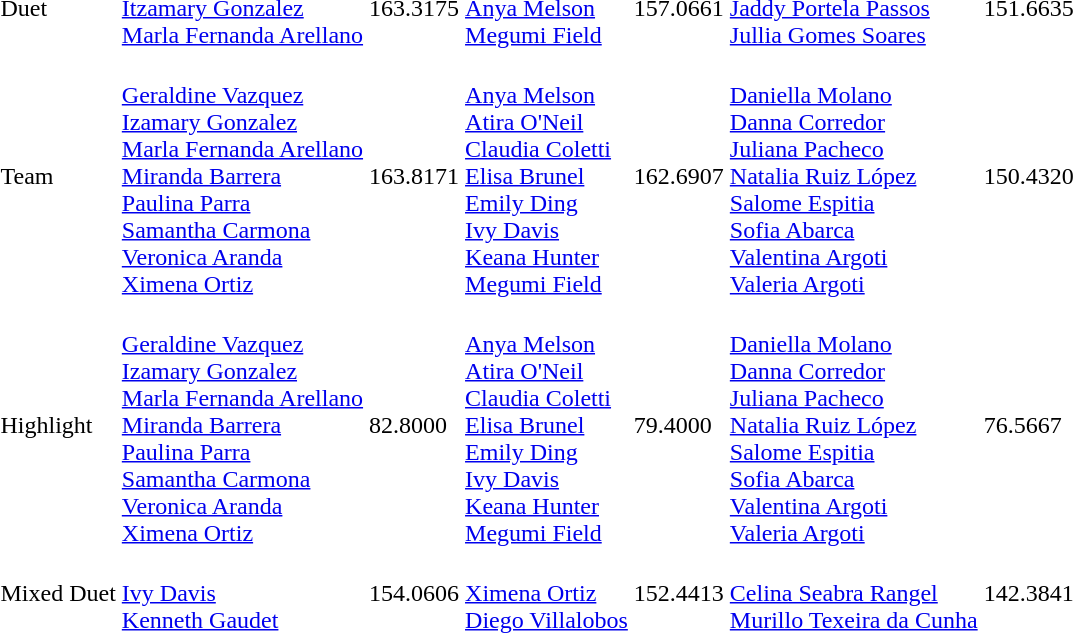<table>
<tr>
<td>Duet</td>
<td><br><a href='#'>Itzamary Gonzalez</a><br><a href='#'>Marla Fernanda Arellano</a></td>
<td>163.3175</td>
<td><br><a href='#'>Anya Melson</a><br><a href='#'>Megumi Field</a></td>
<td>157.0661</td>
<td><br><a href='#'>Jaddy Portela Passos</a><br><a href='#'>Jullia Gomes Soares</a></td>
<td>151.6635</td>
</tr>
<tr>
<td>Team</td>
<td><br><a href='#'>Geraldine Vazquez</a><br><a href='#'>Izamary Gonzalez</a><br><a href='#'>Marla Fernanda Arellano</a><br><a href='#'>Miranda Barrera</a><br><a href='#'>Paulina Parra</a><br><a href='#'>Samantha Carmona</a><br><a href='#'>Veronica Aranda</a><br><a href='#'>Ximena Ortiz</a></td>
<td>163.8171</td>
<td><br><a href='#'>Anya Melson</a><br><a href='#'>Atira O'Neil</a><br><a href='#'>Claudia Coletti</a><br><a href='#'>Elisa Brunel</a><br><a href='#'>Emily Ding</a><br><a href='#'>Ivy Davis</a><br><a href='#'>Keana Hunter</a><br><a href='#'>Megumi Field</a></td>
<td>162.6907</td>
<td><br><a href='#'>Daniella Molano</a><br><a href='#'>Danna Corredor</a><br><a href='#'>Juliana Pacheco</a><br><a href='#'>Natalia Ruiz López</a><br><a href='#'>Salome Espitia</a><br><a href='#'>Sofia Abarca</a><br><a href='#'>Valentina Argoti</a><br><a href='#'>Valeria Argoti</a></td>
<td>150.4320</td>
</tr>
<tr>
<td>Highlight</td>
<td><br><a href='#'>Geraldine Vazquez</a><br><a href='#'>Izamary Gonzalez</a><br><a href='#'>Marla Fernanda Arellano</a><br><a href='#'>Miranda Barrera</a><br><a href='#'>Paulina Parra</a><br><a href='#'>Samantha Carmona</a><br><a href='#'>Veronica Aranda</a><br><a href='#'>Ximena Ortiz</a></td>
<td>82.8000</td>
<td><br><a href='#'>Anya Melson</a><br><a href='#'>Atira O'Neil</a><br><a href='#'>Claudia Coletti</a><br><a href='#'>Elisa Brunel</a><br><a href='#'>Emily Ding</a><br><a href='#'>Ivy Davis</a><br><a href='#'>Keana Hunter</a><br><a href='#'>Megumi Field</a></td>
<td>79.4000</td>
<td><br><a href='#'>Daniella Molano</a><br><a href='#'>Danna Corredor</a><br><a href='#'>Juliana Pacheco</a><br><a href='#'>Natalia Ruiz López</a><br><a href='#'>Salome Espitia</a><br><a href='#'>Sofia Abarca</a><br><a href='#'>Valentina Argoti</a><br><a href='#'>Valeria Argoti</a></td>
<td>76.5667</td>
</tr>
<tr>
<td>Mixed Duet</td>
<td><br><a href='#'>Ivy Davis</a><br><a href='#'>Kenneth Gaudet</a></td>
<td>154.0606</td>
<td><br><a href='#'>Ximena Ortiz</a><br><a href='#'>Diego Villalobos</a></td>
<td>152.4413</td>
<td><br><a href='#'>Celina Seabra Rangel</a><br><a href='#'>Murillo Texeira da Cunha</a></td>
<td>142.3841</td>
</tr>
</table>
